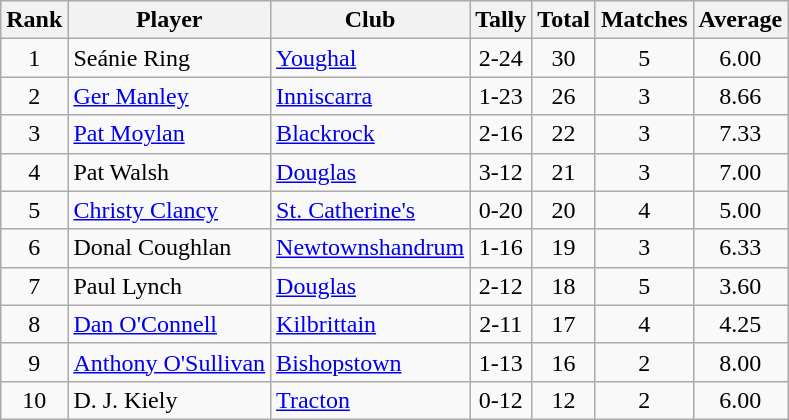<table class="wikitable">
<tr>
<th>Rank</th>
<th>Player</th>
<th>Club</th>
<th>Tally</th>
<th>Total</th>
<th>Matches</th>
<th>Average</th>
</tr>
<tr>
<td rowspan="1" style="text-align:center;">1</td>
<td>Seánie Ring</td>
<td><a href='#'>Youghal</a></td>
<td align=center>2-24</td>
<td align=center>30</td>
<td align=center>5</td>
<td align=center>6.00</td>
</tr>
<tr>
<td rowspan="1" style="text-align:center;">2</td>
<td><a href='#'>Ger Manley</a></td>
<td><a href='#'>Inniscarra</a></td>
<td align=center>1-23</td>
<td align=center>26</td>
<td align=center>3</td>
<td align=center>8.66</td>
</tr>
<tr>
<td rowspan="1" style="text-align:center;">3</td>
<td><a href='#'>Pat Moylan</a></td>
<td><a href='#'>Blackrock</a></td>
<td align=center>2-16</td>
<td align=center>22</td>
<td align=center>3</td>
<td align=center>7.33</td>
</tr>
<tr>
<td rowspan="1" style="text-align:center;">4</td>
<td>Pat Walsh</td>
<td><a href='#'>Douglas</a></td>
<td align=center>3-12</td>
<td align=center>21</td>
<td align=center>3</td>
<td align=center>7.00</td>
</tr>
<tr>
<td rowspan="1" style="text-align:center;">5</td>
<td><a href='#'>Christy Clancy</a></td>
<td><a href='#'>St. Catherine's</a></td>
<td align=center>0-20</td>
<td align=center>20</td>
<td align=center>4</td>
<td align=center>5.00</td>
</tr>
<tr>
<td rowspan="1" style="text-align:center;">6</td>
<td>Donal Coughlan</td>
<td><a href='#'>Newtownshandrum</a></td>
<td align=center>1-16</td>
<td align=center>19</td>
<td align=center>3</td>
<td align=center>6.33</td>
</tr>
<tr>
<td rowspan="1" style="text-align:center;">7</td>
<td>Paul Lynch</td>
<td><a href='#'>Douglas</a></td>
<td align=center>2-12</td>
<td align=center>18</td>
<td align=center>5</td>
<td align=center>3.60</td>
</tr>
<tr>
<td rowspan="1" style="text-align:center;">8</td>
<td><a href='#'>Dan O'Connell</a></td>
<td><a href='#'>Kilbrittain</a></td>
<td align=center>2-11</td>
<td align=center>17</td>
<td align=center>4</td>
<td align=center>4.25</td>
</tr>
<tr>
<td rowspan="1" style="text-align:center;">9</td>
<td><a href='#'>Anthony O'Sullivan</a></td>
<td><a href='#'>Bishopstown</a></td>
<td align=center>1-13</td>
<td align=center>16</td>
<td align=center>2</td>
<td align=center>8.00</td>
</tr>
<tr>
<td rowspan="1" style="text-align:center;">10</td>
<td>D. J. Kiely</td>
<td><a href='#'>Tracton</a></td>
<td align=center>0-12</td>
<td align=center>12</td>
<td align=center>2</td>
<td align=center>6.00</td>
</tr>
</table>
